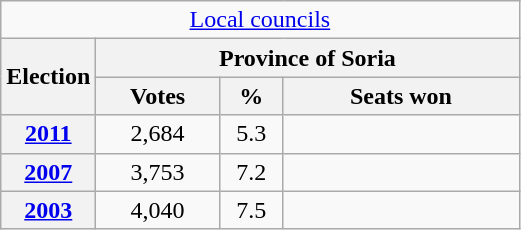<table class="wikitable" style="text-align:center;">
<tr>
<td colspan="8"><a href='#'>Local councils</a></td>
</tr>
<tr>
<th width="50px" rowspan="2">Election</th>
<th colspan="3">Province of Soria</th>
</tr>
<tr>
<th width="75px">Votes</th>
<th width="35px">%</th>
<th width="150px">Seats won</th>
</tr>
<tr>
<th><a href='#'>2011</a></th>
<td>2,684</td>
<td>5.3</td>
<td></td>
</tr>
<tr>
<th><a href='#'>2007</a></th>
<td>3,753</td>
<td>7.2</td>
<td></td>
</tr>
<tr>
<th><a href='#'>2003</a></th>
<td>4,040</td>
<td>7.5</td>
<td></td>
</tr>
</table>
